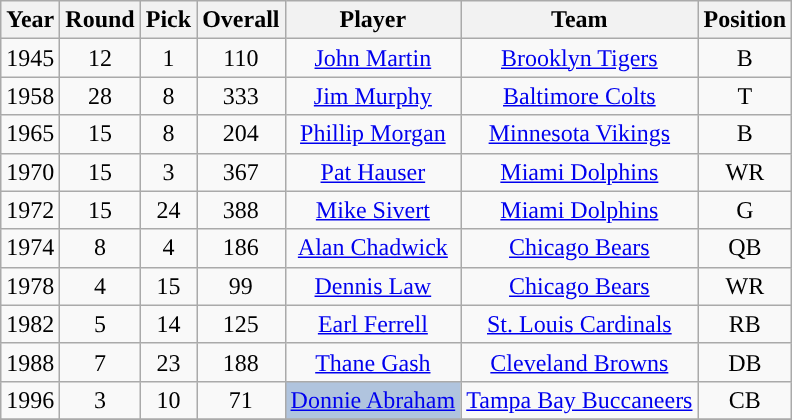<table class="wikitable sortable" style="text-align: center;">
<tr>
<th>Year</th>
<th>Round</th>
<th>Pick</th>
<th>Overall</th>
<th>Player</th>
<th>Team</th>
<th>Position</th>
</tr>
<tr>
<td>1945</td>
<td>12</td>
<td>1</td>
<td>110</td>
<td><a href='#'>John Martin</a></td>
<td><a href='#'>Brooklyn Tigers</a></td>
<td>B</td>
</tr>
<tr>
<td>1958</td>
<td>28</td>
<td>8</td>
<td>333</td>
<td><a href='#'>Jim Murphy</a></td>
<td><a href='#'>Baltimore Colts</a></td>
<td>T</td>
</tr>
<tr>
<td>1965</td>
<td>15</td>
<td>8</td>
<td>204</td>
<td><a href='#'>Phillip Morgan</a></td>
<td><a href='#'>Minnesota Vikings</a></td>
<td>B</td>
</tr>
<tr>
<td>1970</td>
<td>15</td>
<td>3</td>
<td>367</td>
<td><a href='#'>Pat Hauser</a></td>
<td><a href='#'>Miami Dolphins</a></td>
<td>WR</td>
</tr>
<tr>
<td>1972</td>
<td>15</td>
<td>24</td>
<td>388</td>
<td><a href='#'>Mike Sivert</a></td>
<td><a href='#'>Miami Dolphins</a></td>
<td>G</td>
</tr>
<tr>
<td>1974</td>
<td>8</td>
<td>4</td>
<td>186</td>
<td><a href='#'>Alan Chadwick</a></td>
<td><a href='#'>Chicago Bears</a></td>
<td>QB</td>
</tr>
<tr>
<td>1978</td>
<td>4</td>
<td>15</td>
<td>99</td>
<td><a href='#'>Dennis Law</a></td>
<td><a href='#'>Chicago Bears</a></td>
<td>WR</td>
</tr>
<tr>
<td>1982</td>
<td>5</td>
<td>14</td>
<td>125</td>
<td><a href='#'>Earl Ferrell</a></td>
<td><a href='#'>St. Louis Cardinals</a></td>
<td>RB</td>
</tr>
<tr>
<td>1988</td>
<td>7</td>
<td>23</td>
<td>188</td>
<td><a href='#'>Thane Gash</a></td>
<td><a href='#'>Cleveland Browns</a></td>
<td>DB</td>
</tr>
<tr>
<td>1996</td>
<td>3</td>
<td>10</td>
<td>71</td>
<td style="background-color:lightsteelblue"><a href='#'>Donnie Abraham</a></td>
<td><a href='#'>Tampa Bay Buccaneers</a></td>
<td>CB</td>
</tr>
<tr>
</tr>
</table>
